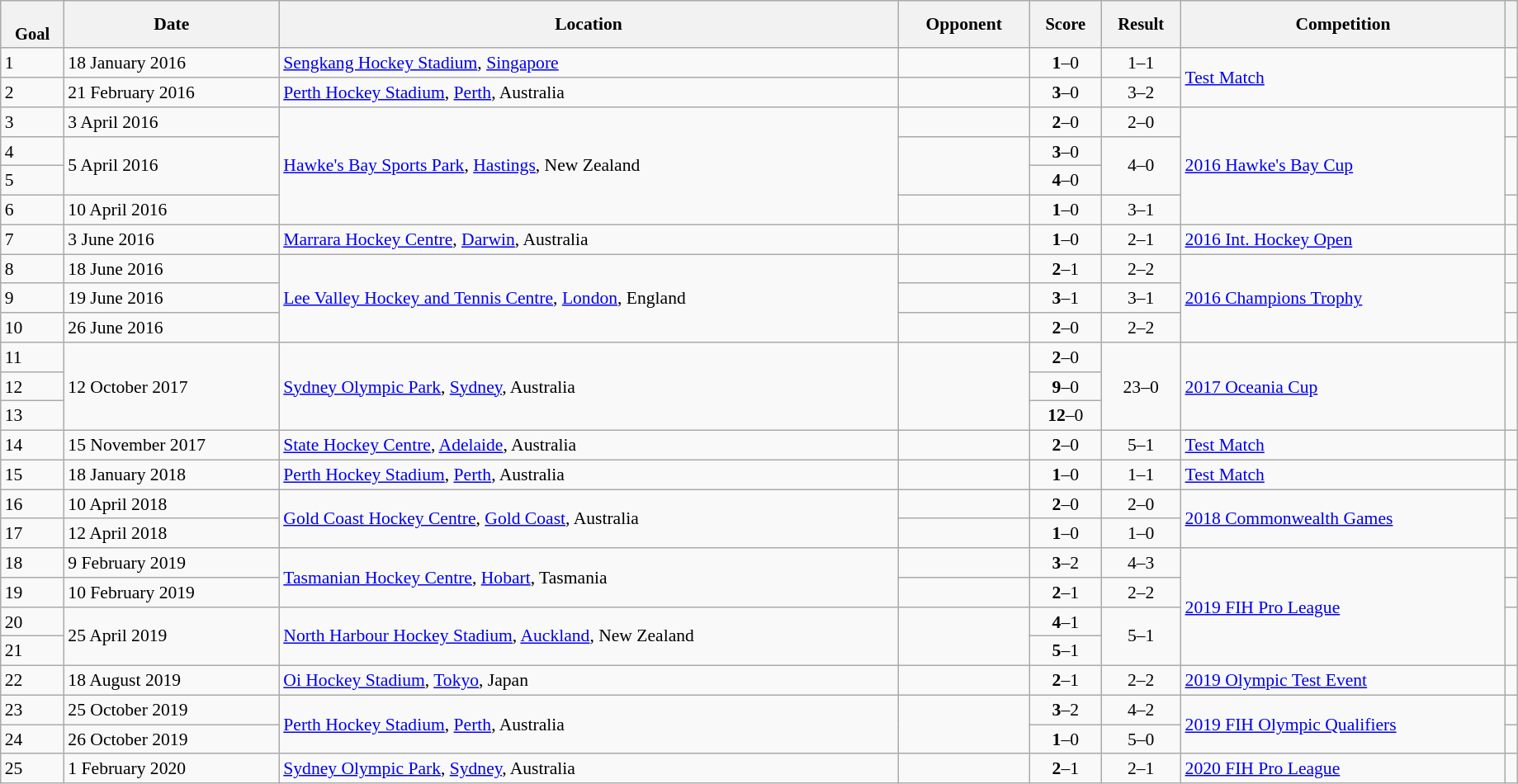<table class="wikitable sortable" style="font-size:90%" width=97%>
<tr>
<th style="font-size:95%;" data-sort-type=number><br>Goal</th>
<th align=center>Date</th>
<th>Location</th>
<th width=100>Opponent</th>
<th data-sort-type="number" style="font-size:95%">Score</th>
<th data-sort-type="number" style="font-size:95%">Result</th>
<th>Competition</th>
<th></th>
</tr>
<tr>
<td>1</td>
<td>18 January 2016</td>
<td><a href='#'>Sengkang Hockey Stadium</a>, <a href='#'>Singapore</a></td>
<td></td>
<td align="center"><strong>1</strong>–0</td>
<td align="center">1–1</td>
<td rowspan=2><a href='#'>Test Match</a></td>
<td></td>
</tr>
<tr>
<td>2</td>
<td>21 February 2016</td>
<td><a href='#'>Perth Hockey Stadium</a>, <a href='#'>Perth</a>, Australia</td>
<td></td>
<td align="center"><strong>3</strong>–0</td>
<td align="center">3–2</td>
<td></td>
</tr>
<tr>
<td>3</td>
<td>3 April 2016</td>
<td rowspan=4><a href='#'>Hawke's Bay Sports Park</a>, <a href='#'>Hastings</a>, New Zealand</td>
<td></td>
<td align="center"><strong>2</strong>–0</td>
<td align="center">2–0</td>
<td rowspan=4><a href='#'>2016 Hawke's Bay Cup</a></td>
<td></td>
</tr>
<tr>
<td>4</td>
<td rowspan=2>5 April 2016</td>
<td rowspan=2></td>
<td align="center"><strong>3</strong>–0</td>
<td rowspan=2; align=center>4–0</td>
<td rowspan=2></td>
</tr>
<tr>
<td>5</td>
<td align="center"><strong>4</strong>–0</td>
</tr>
<tr>
<td>6</td>
<td>10 April 2016</td>
<td></td>
<td align="center"><strong>1</strong>–0</td>
<td align="center">3–1</td>
<td></td>
</tr>
<tr>
<td>7</td>
<td>3 June 2016</td>
<td><a href='#'>Marrara Hockey Centre</a>, <a href='#'>Darwin</a>, Australia</td>
<td></td>
<td align="center"><strong>1</strong>–0</td>
<td align="center">2–1</td>
<td><a href='#'>2016 Int. Hockey Open</a></td>
<td></td>
</tr>
<tr>
<td>8</td>
<td>18 June 2016</td>
<td rowspan=3><a href='#'>Lee Valley Hockey and Tennis Centre</a>, <a href='#'>London</a>, England</td>
<td></td>
<td align="center"><strong>2</strong>–1</td>
<td align="center">2–2</td>
<td rowspan=3><a href='#'>2016 Champions Trophy</a></td>
<td></td>
</tr>
<tr>
<td>9</td>
<td>19 June 2016</td>
<td></td>
<td align="center"><strong>3</strong>–1</td>
<td align="center">3–1</td>
<td></td>
</tr>
<tr>
<td>10</td>
<td>26 June 2016</td>
<td></td>
<td align="center"><strong>2</strong>–0</td>
<td align="center">2–2</td>
<td></td>
</tr>
<tr>
<td>11</td>
<td rowspan=3>12 October 2017</td>
<td rowspan=3><a href='#'>Sydney Olympic Park</a>, <a href='#'>Sydney</a>, Australia</td>
<td rowspan=3></td>
<td align="center"><strong>2</strong>–0</td>
<td rowspan=3; align=center>23–0</td>
<td rowspan=3><a href='#'>2017 Oceania Cup</a></td>
<td rowspan=3></td>
</tr>
<tr>
<td>12</td>
<td align="center"><strong>9</strong>–0</td>
</tr>
<tr>
<td>13</td>
<td align="center"><strong>12</strong>–0</td>
</tr>
<tr>
<td>14</td>
<td>15 November 2017</td>
<td><a href='#'>State Hockey Centre</a>, <a href='#'>Adelaide</a>, Australia</td>
<td></td>
<td align="center"><strong>2</strong>–0</td>
<td align="center">5–1</td>
<td><a href='#'>Test Match</a></td>
<td></td>
</tr>
<tr>
<td>15</td>
<td>18 January 2018</td>
<td><a href='#'>Perth Hockey Stadium</a>, <a href='#'>Perth</a>, Australia</td>
<td></td>
<td align="center"><strong>1</strong>–0</td>
<td align="center">1–1</td>
<td><a href='#'>Test Match</a></td>
<td></td>
</tr>
<tr>
<td>16</td>
<td>10 April 2018</td>
<td rowspan=2><a href='#'>Gold Coast Hockey Centre</a>, <a href='#'>Gold Coast</a>, Australia</td>
<td></td>
<td align="center"><strong>2</strong>–0</td>
<td align="center">2–0</td>
<td rowspan=2><a href='#'>2018 Commonwealth Games</a></td>
<td></td>
</tr>
<tr>
<td>17</td>
<td>12 April 2018</td>
<td></td>
<td align="center"><strong>1</strong>–0</td>
<td align="center">1–0</td>
<td></td>
</tr>
<tr>
<td>18</td>
<td>9 February 2019</td>
<td rowspan=2><a href='#'>Tasmanian Hockey Centre</a>, <a href='#'>Hobart</a>, Tasmania</td>
<td></td>
<td align="center"><strong>3</strong>–2</td>
<td align="center">4–3</td>
<td rowspan=4><a href='#'>2019 FIH Pro League</a></td>
<td></td>
</tr>
<tr>
<td>19</td>
<td>10 February 2019</td>
<td></td>
<td align="center"><strong>2</strong>–1</td>
<td align="center">2–2</td>
<td></td>
</tr>
<tr>
<td>20</td>
<td rowspan=2>25 April 2019</td>
<td rowspan=2><a href='#'>North Harbour Hockey Stadium</a>, <a href='#'>Auckland</a>, New Zealand</td>
<td rowspan=2></td>
<td align="center"><strong>4</strong>–1</td>
<td rowspan=2; align=center>5–1</td>
<td rowspan=2></td>
</tr>
<tr>
<td>21</td>
<td align="center"><strong>5</strong>–1</td>
</tr>
<tr>
<td>22</td>
<td>18 August 2019</td>
<td><a href='#'>Oi Hockey Stadium</a>, <a href='#'>Tokyo</a>, Japan</td>
<td></td>
<td align="center"><strong>2</strong>–1</td>
<td align="center">2–2</td>
<td><a href='#'>2019 Olympic Test Event</a></td>
<td></td>
</tr>
<tr>
<td>23</td>
<td>25 October 2019</td>
<td rowspan=2><a href='#'>Perth Hockey Stadium</a>, <a href='#'>Perth</a>, Australia</td>
<td rowspan=2></td>
<td align="center"><strong>3</strong>–2</td>
<td align="center">4–2</td>
<td rowspan=2><a href='#'>2019 FIH Olympic Qualifiers</a></td>
<td></td>
</tr>
<tr>
<td>24</td>
<td>26 October 2019</td>
<td align="center"><strong>1</strong>–0</td>
<td align="center">5–0</td>
<td></td>
</tr>
<tr>
<td>25</td>
<td>1 February 2020</td>
<td><a href='#'>Sydney Olympic Park</a>, <a href='#'>Sydney</a>, Australia</td>
<td></td>
<td align="center"><strong>2</strong>–1</td>
<td align="center">2–1</td>
<td><a href='#'>2020 FIH Pro League</a></td>
<td></td>
</tr>
</table>
